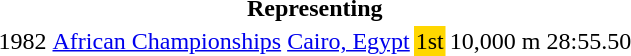<table>
<tr>
<th colspan="6">Representing </th>
</tr>
<tr>
<td>1982</td>
<td><a href='#'>African Championships</a></td>
<td><a href='#'>Cairo, Egypt</a></td>
<td bgcolor=gold>1st</td>
<td>10,000 m</td>
<td>28:55.50</td>
</tr>
</table>
